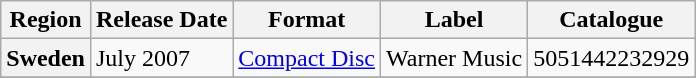<table class="wikitable plainrowheaders">
<tr>
<th scope="col">Region</th>
<th scope="col">Release Date</th>
<th scope="col">Format</th>
<th scope="col">Label</th>
<th scope="col">Catalogue</th>
</tr>
<tr>
<th scope="row" rowspan="1">Sweden</th>
<td>July 2007</td>
<td><a href='#'>Compact Disc</a></td>
<td>Warner Music</td>
<td>5051442232929</td>
</tr>
<tr>
</tr>
</table>
